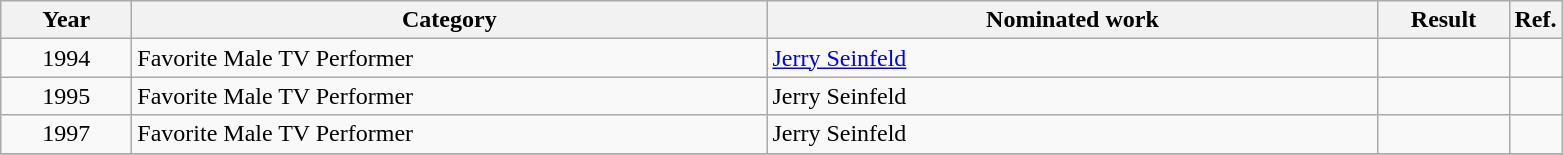<table class=wikitable>
<tr>
<th scope="col" style="width:5em;">Year</th>
<th scope="col" style="width:26em;">Category</th>
<th scope="col" style="width:25em;">Nominated work</th>
<th scope="col" style="width:5em;">Result</th>
<th>Ref.</th>
</tr>
<tr>
<td style="text-align:center;">1994</td>
<td>Favorite Male TV Performer</td>
<td><a href='#'>Jerry Seinfeld</a></td>
<td></td>
<td></td>
</tr>
<tr>
<td style="text-align:center;">1995</td>
<td>Favorite Male TV Performer</td>
<td>Jerry Seinfeld</td>
<td></td>
<td></td>
</tr>
<tr>
<td style="text-align:center;">1997</td>
<td>Favorite Male TV Performer</td>
<td>Jerry Seinfeld</td>
<td></td>
<td></td>
</tr>
<tr>
</tr>
</table>
